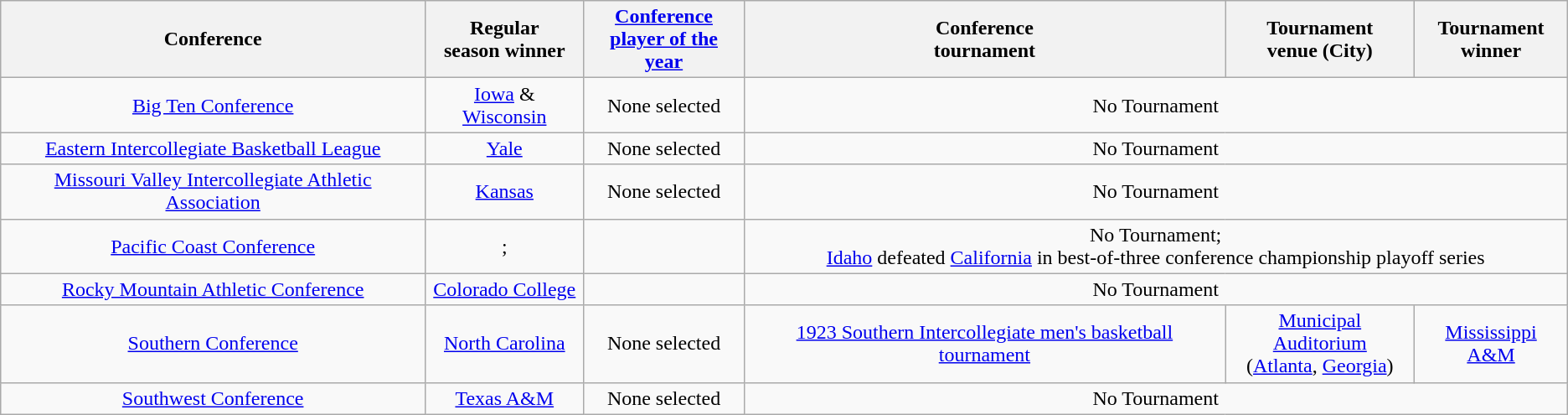<table class="wikitable" style="text-align:center;">
<tr>
<th>Conference</th>
<th>Regular <br> season winner</th>
<th><a href='#'>Conference <br> player of the year</a></th>
<th>Conference <br> tournament</th>
<th>Tournament <br> venue (City)</th>
<th>Tournament <br> winner</th>
</tr>
<tr>
<td><a href='#'>Big Ten Conference</a></td>
<td><a href='#'>Iowa</a> & <a href='#'>Wisconsin</a></td>
<td>None selected</td>
<td colspan=3>No Tournament</td>
</tr>
<tr>
<td><a href='#'>Eastern Intercollegiate Basketball League</a></td>
<td><a href='#'>Yale</a></td>
<td>None selected</td>
<td colspan=3>No Tournament</td>
</tr>
<tr>
<td><a href='#'>Missouri Valley Intercollegiate Athletic Association</a></td>
<td><a href='#'>Kansas</a></td>
<td>None selected</td>
<td colspan=3>No Tournament</td>
</tr>
<tr>
<td><a href='#'>Pacific Coast Conference</a></td>
<td>;<br></td>
<td></td>
<td colspan=3>No Tournament;<br><a href='#'>Idaho</a> defeated <a href='#'>California</a> in best-of-three conference championship playoff series</td>
</tr>
<tr>
<td><a href='#'>Rocky Mountain Athletic Conference</a></td>
<td><a href='#'>Colorado College</a></td>
<td></td>
<td colspan=3>No Tournament</td>
</tr>
<tr>
<td><a href='#'>Southern Conference</a></td>
<td><a href='#'>North Carolina</a></td>
<td>None selected</td>
<td><a href='#'>1923 Southern Intercollegiate men's basketball tournament</a> </td>
<td><a href='#'>Municipal Auditorium</a><br>(<a href='#'>Atlanta</a>, <a href='#'>Georgia</a>)</td>
<td><a href='#'>Mississippi A&M</a></td>
</tr>
<tr>
<td><a href='#'>Southwest Conference</a></td>
<td><a href='#'>Texas A&M</a></td>
<td>None selected</td>
<td colspan=3>No Tournament</td>
</tr>
</table>
